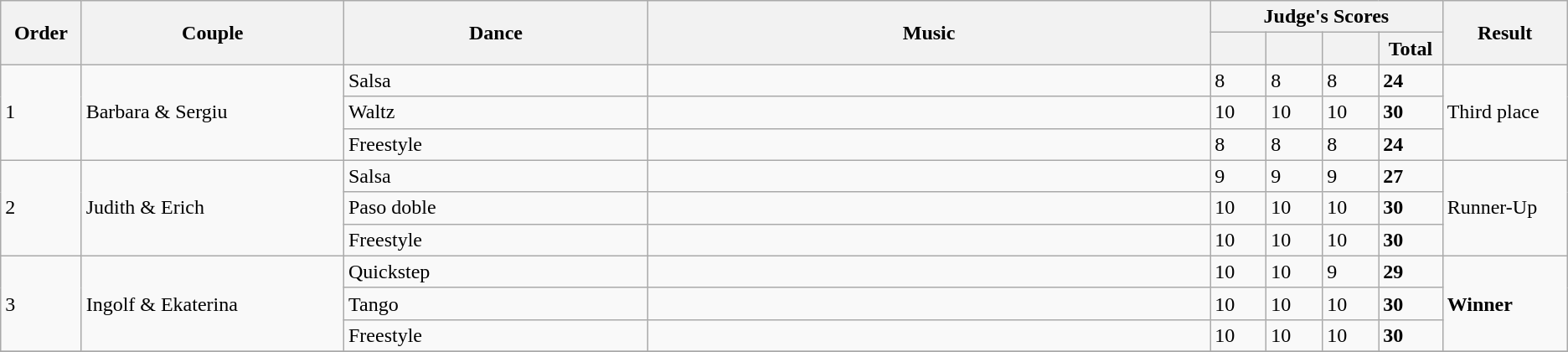<table class="wikitable unsortable center">
<tr>
<th rowspan="2" style="width: 4em">Order</th>
<th rowspan="2" style="width: 17em">Couple</th>
<th rowspan="2" style="width: 20em">Dance</th>
<th rowspan="2" style="width: 40em">Music</th>
<th colspan="4">Judge's Scores</th>
<th rowspan="2" style="width: 7em">Result</th>
</tr>
<tr>
<th style="width: 3em"><small></small></th>
<th style="width: 3em"><small></small></th>
<th style="width: 3em"><small></small></th>
<th style="width: 3em">Total</th>
</tr>
<tr>
<td rowspan=3>1</td>
<td rowspan=3>Barbara & Sergiu</td>
<td>Salsa</td>
<td></td>
<td>8</td>
<td>8</td>
<td>8</td>
<td><strong>24</strong></td>
<td rowspan=3>Third place</td>
</tr>
<tr>
<td>Waltz</td>
<td></td>
<td>10</td>
<td>10</td>
<td>10</td>
<td><strong>30</strong></td>
</tr>
<tr>
<td>Freestyle</td>
<td></td>
<td>8</td>
<td>8</td>
<td>8</td>
<td><strong>24</strong></td>
</tr>
<tr>
<td rowspan=3>2</td>
<td rowspan=3>Judith & Erich</td>
<td>Salsa</td>
<td></td>
<td>9</td>
<td>9</td>
<td>9</td>
<td><strong>27</strong></td>
<td rowspan=3>Runner-Up</td>
</tr>
<tr>
<td>Paso doble</td>
<td></td>
<td>10</td>
<td>10</td>
<td>10</td>
<td><strong>30</strong></td>
</tr>
<tr>
<td>Freestyle</td>
<td></td>
<td>10</td>
<td>10</td>
<td>10</td>
<td><strong>30</strong></td>
</tr>
<tr>
<td rowspan=3>3</td>
<td rowspan=3>Ingolf & Ekaterina</td>
<td>Quickstep</td>
<td></td>
<td>10</td>
<td>10</td>
<td>9</td>
<td><strong>29</strong></td>
<td rowspan=3><strong>Winner</strong></td>
</tr>
<tr>
<td>Tango</td>
<td></td>
<td>10</td>
<td>10</td>
<td>10</td>
<td><strong>30</strong></td>
</tr>
<tr>
<td>Freestyle</td>
<td></td>
<td>10</td>
<td>10</td>
<td>10</td>
<td><strong>30</strong></td>
</tr>
<tr>
</tr>
</table>
